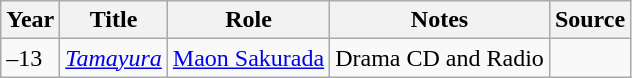<table class="wikitable sortable plainrowheaders">
<tr>
<th>Year</th>
<th>Title</th>
<th>Role</th>
<th class="unsortable">Notes</th>
<th class="unsortable">Source</th>
</tr>
<tr>
<td>–13</td>
<td><em><a href='#'>Tamayura</a></em></td>
<td><a href='#'>Maon Sakurada</a></td>
<td>Drama CD and Radio</td>
<td></td>
</tr>
</table>
